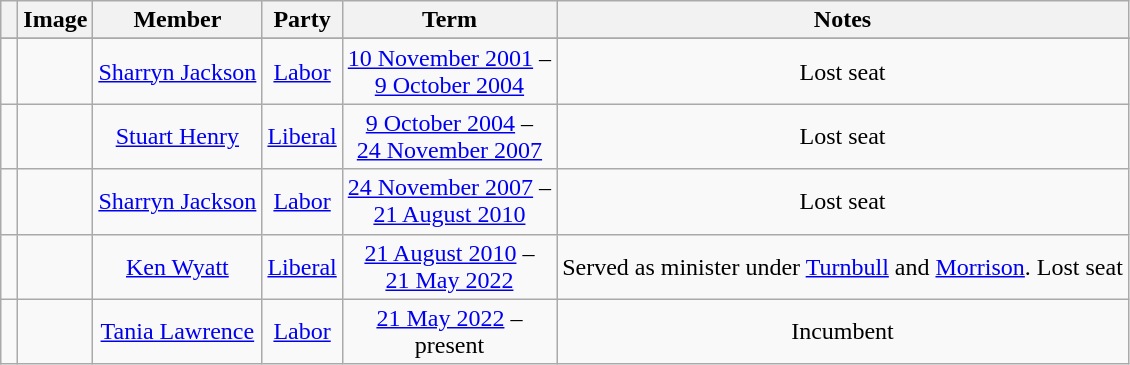<table class=wikitable style="text-align:center">
<tr>
<th></th>
<th>Image</th>
<th>Member</th>
<th>Party</th>
<th>Term</th>
<th>Notes</th>
</tr>
<tr>
</tr>
<tr>
<td> </td>
<td></td>
<td><a href='#'>Sharryn Jackson</a><br></td>
<td><a href='#'>Labor</a></td>
<td nowrap><a href='#'>10 November 2001</a> –<br><a href='#'>9 October 2004</a></td>
<td>Lost seat</td>
</tr>
<tr>
<td> </td>
<td></td>
<td><a href='#'>Stuart Henry</a><br></td>
<td><a href='#'>Liberal</a></td>
<td nowrap><a href='#'>9 October 2004</a> –<br><a href='#'>24 November 2007</a></td>
<td>Lost seat</td>
</tr>
<tr>
<td> </td>
<td></td>
<td><a href='#'>Sharryn Jackson</a><br></td>
<td><a href='#'>Labor</a></td>
<td nowrap><a href='#'>24 November 2007</a> –<br><a href='#'>21 August 2010</a></td>
<td>Lost seat</td>
</tr>
<tr>
<td> </td>
<td></td>
<td><a href='#'>Ken Wyatt</a><br></td>
<td><a href='#'>Liberal</a></td>
<td nowrap><a href='#'>21 August 2010</a> –<br><a href='#'>21 May 2022</a></td>
<td>Served as minister under <a href='#'>Turnbull</a> and <a href='#'>Morrison</a>. Lost seat</td>
</tr>
<tr>
<td> </td>
<td></td>
<td><a href='#'>Tania Lawrence</a><br></td>
<td><a href='#'>Labor</a></td>
<td nowrap><a href='#'>21 May 2022</a> –<br>present</td>
<td>Incumbent</td>
</tr>
</table>
